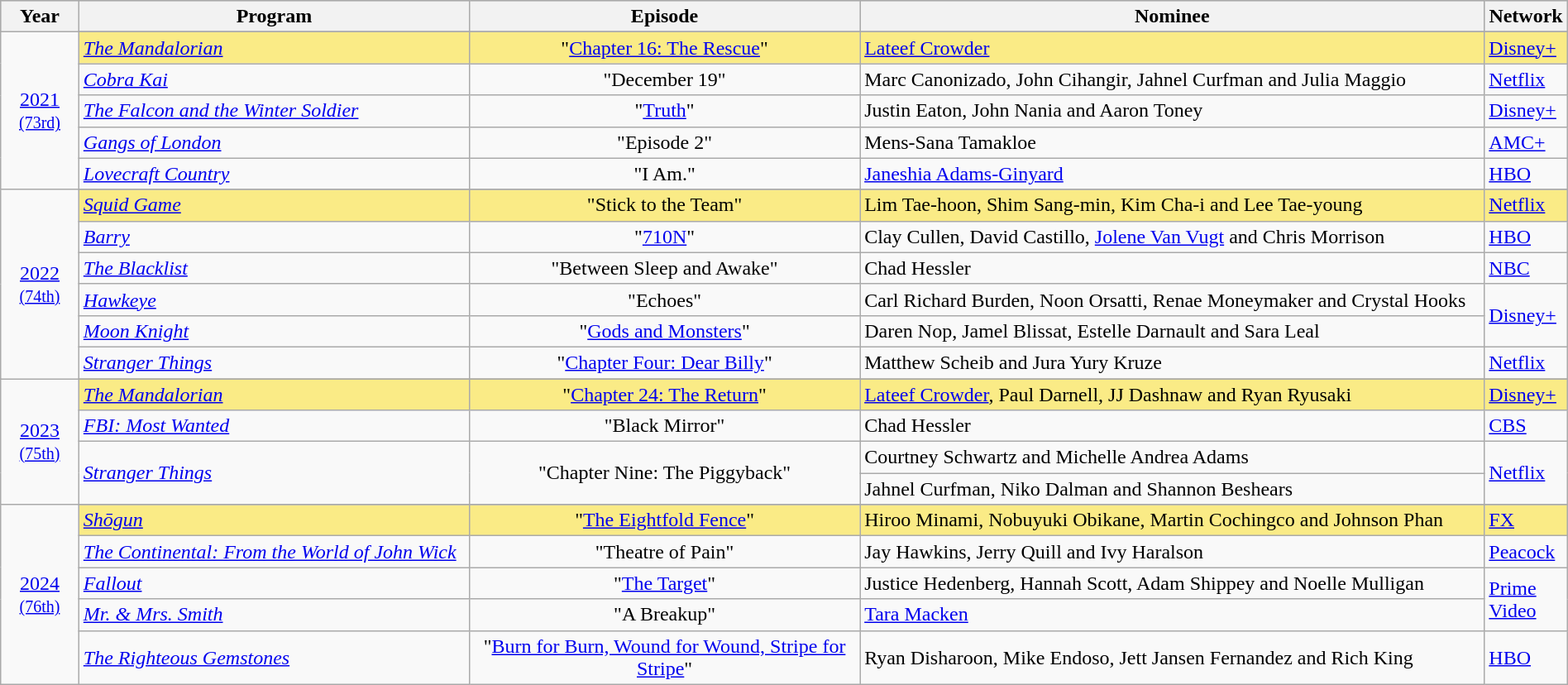<table class="wikitable" style="width:100%">
<tr bgcolor="#bebebe">
<th width="5%">Year</th>
<th width="25%">Program</th>
<th width="25%">Episode</th>
<th width="40%">Nominee</th>
<th width="5%">Network</th>
</tr>
<tr>
<td rowspan=6 style="text-align:center"><a href='#'>2021</a><br><small><a href='#'>(73rd)</a></small><br></td>
</tr>
<tr style="background:#FAEB86">
<td><em><a href='#'>The Mandalorian</a></em></td>
<td align=center>"<a href='#'>Chapter 16: The Rescue</a>"</td>
<td><a href='#'>Lateef Crowder</a></td>
<td><a href='#'>Disney+</a></td>
</tr>
<tr>
<td><em><a href='#'>Cobra Kai</a></em></td>
<td align=center>"December 19"</td>
<td>Marc Canonizado, John Cihangir, Jahnel Curfman and Julia Maggio</td>
<td><a href='#'>Netflix</a></td>
</tr>
<tr>
<td><em><a href='#'>The Falcon and the Winter Soldier</a></em></td>
<td align=center>"<a href='#'>Truth</a>"</td>
<td>Justin Eaton, John Nania and Aaron Toney</td>
<td><a href='#'>Disney+</a></td>
</tr>
<tr>
<td><em><a href='#'>Gangs of London</a></em></td>
<td align=center>"Episode 2"</td>
<td>Mens-Sana Tamakloe</td>
<td><a href='#'>AMC+</a></td>
</tr>
<tr>
<td><em><a href='#'>Lovecraft Country</a></em></td>
<td align=center>"I Am."</td>
<td><a href='#'>Janeshia Adams-Ginyard</a></td>
<td><a href='#'>HBO</a></td>
</tr>
<tr>
<td rowspan=7 style="text-align:center"><a href='#'>2022</a><br><small><a href='#'>(74th)</a></small><br></td>
</tr>
<tr style="background:#FAEB86">
<td><em><a href='#'>Squid Game</a></em></td>
<td align=center>"Stick to the Team"</td>
<td>Lim Tae-hoon, Shim Sang-min, Kim Cha-i and Lee Tae-young</td>
<td><a href='#'>Netflix</a></td>
</tr>
<tr>
<td><em><a href='#'>Barry</a></em></td>
<td align=center>"<a href='#'>710N</a>"</td>
<td>Clay Cullen, David Castillo, <a href='#'>Jolene Van Vugt</a> and Chris Morrison</td>
<td><a href='#'>HBO</a></td>
</tr>
<tr>
<td><em><a href='#'>The Blacklist</a></em></td>
<td align=center>"Between Sleep and Awake"</td>
<td>Chad Hessler</td>
<td><a href='#'>NBC</a></td>
</tr>
<tr>
<td><em><a href='#'>Hawkeye</a></em></td>
<td align=center>"Echoes"</td>
<td>Carl Richard Burden, Noon Orsatti, Renae Moneymaker and Crystal Hooks</td>
<td rowspan=2><a href='#'>Disney+</a></td>
</tr>
<tr>
<td><em><a href='#'>Moon Knight</a></em></td>
<td align=center>"<a href='#'>Gods and Monsters</a>"</td>
<td>Daren Nop, Jamel Blissat, Estelle Darnault and Sara Leal</td>
</tr>
<tr>
<td><em><a href='#'>Stranger Things</a></em></td>
<td align=center>"<a href='#'>Chapter Four: Dear Billy</a>"</td>
<td>Matthew Scheib and Jura Yury Kruze</td>
<td><a href='#'>Netflix</a></td>
</tr>
<tr>
<td rowspan=5 style="text-align:center"><a href='#'>2023</a><br><small><a href='#'>(75th)</a></small><br></td>
</tr>
<tr style="background:#FAEB86">
<td><em><a href='#'>The Mandalorian</a></em></td>
<td align=center>"<a href='#'>Chapter 24: The Return</a>"</td>
<td><a href='#'>Lateef Crowder</a>, Paul Darnell, JJ Dashnaw and Ryan Ryusaki</td>
<td><a href='#'>Disney+</a></td>
</tr>
<tr>
<td><em><a href='#'>FBI: Most Wanted</a></em></td>
<td align=center>"Black Mirror"</td>
<td>Chad Hessler</td>
<td><a href='#'>CBS</a></td>
</tr>
<tr>
<td rowspan="2"><em><a href='#'>Stranger Things</a></em></td>
<td rowspan="2" align=center>"Chapter Nine: The Piggyback"</td>
<td>Courtney Schwartz and Michelle Andrea Adams</td>
<td rowspan="2"><a href='#'>Netflix</a></td>
</tr>
<tr>
<td>Jahnel Curfman, Niko Dalman and Shannon Beshears</td>
</tr>
<tr>
<td rowspan=6 style="text-align:center"><a href='#'>2024</a><br><small><a href='#'>(76th)</a></small><br></td>
</tr>
<tr style="background:#FAEB86">
<td><em><a href='#'>Shōgun</a></em></td>
<td align=center>"<a href='#'>The Eightfold Fence</a>"</td>
<td>Hiroo Minami, Nobuyuki Obikane, Martin Cochingco and Johnson Phan</td>
<td><a href='#'>FX</a></td>
</tr>
<tr>
<td><em><a href='#'>The Continental: From the World of John Wick</a></em></td>
<td align=center>"Theatre of Pain"</td>
<td>Jay Hawkins, Jerry Quill and Ivy Haralson</td>
<td><a href='#'>Peacock</a></td>
</tr>
<tr>
<td><em><a href='#'>Fallout</a></em></td>
<td align=center>"<a href='#'>The Target</a>"</td>
<td>Justice Hedenberg, Hannah Scott, Adam Shippey and Noelle Mulligan</td>
<td rowspan="2"><a href='#'>Prime Video</a></td>
</tr>
<tr>
<td><em><a href='#'>Mr. & Mrs. Smith</a></em></td>
<td align=center>"A Breakup"</td>
<td><a href='#'>Tara Macken</a></td>
</tr>
<tr>
<td><em><a href='#'>The Righteous Gemstones</a></em></td>
<td align=center>"<a href='#'>Burn for Burn, Wound for Wound, Stripe for Stripe</a>"</td>
<td>Ryan Disharoon, Mike Endoso, Jett Jansen Fernandez and Rich King</td>
<td><a href='#'>HBO</a></td>
</tr>
</table>
